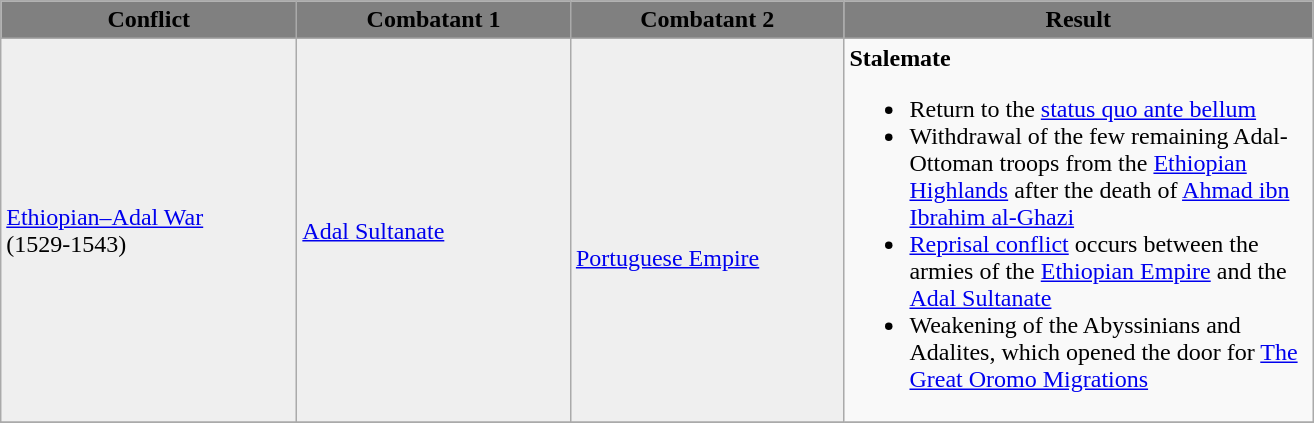<table class="wikitable">
<tr>
<th style="background:grey" width="190"><span>Conflict</span></th>
<th style="background:grey" width="175"><span>Combatant 1</span></th>
<th style="background:grey" width="175"><span>Combatant 2</span></th>
<th style="background:grey" width="305"><span>Result</span></th>
</tr>
<tr>
<td style="background:#efefef"><a href='#'>Ethiopian–Adal War</a><br>(1529-1543)</td>
<td style="background:#efefef"> <a href='#'>Adal Sultanate</a><br> </td>
<td style="background:#efefef"><br><br> <a href='#'>Portuguese Empire</a> </td>
<td style="background:"><strong>Stalemate</strong><br><ul><li>Return to the <a href='#'>status quo ante bellum</a></li><li>Withdrawal of the few remaining Adal-Ottoman troops from the <a href='#'>Ethiopian Highlands</a> after the death of <a href='#'>Ahmad ibn Ibrahim al-Ghazi</a></li><li><a href='#'>Reprisal conflict</a> occurs between the armies of the <a href='#'>Ethiopian Empire</a> and the <a href='#'>Adal Sultanate</a></li><li>Weakening of the Abyssinians and Adalites, which opened the door for <a href='#'>The Great Oromo Migrations</a></li></ul></td>
</tr>
<tr>
</tr>
</table>
